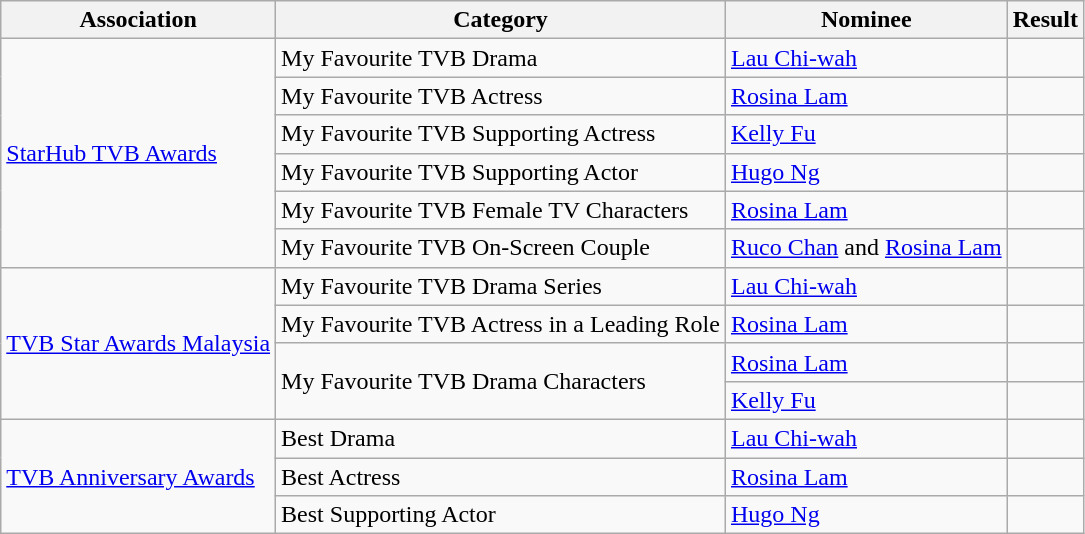<table class="wikitable sortable">
<tr>
<th>Association</th>
<th>Category</th>
<th>Nominee</th>
<th>Result</th>
</tr>
<tr>
<td rowspan=6><a href='#'>StarHub TVB Awards</a></td>
<td>My Favourite TVB Drama</td>
<td><a href='#'>Lau Chi-wah</a></td>
<td></td>
</tr>
<tr>
<td>My Favourite TVB Actress</td>
<td><a href='#'>Rosina Lam</a></td>
<td></td>
</tr>
<tr>
<td>My Favourite TVB Supporting Actress</td>
<td><a href='#'>Kelly Fu</a></td>
<td></td>
</tr>
<tr>
<td>My Favourite TVB Supporting Actor</td>
<td><a href='#'>Hugo Ng</a></td>
<td></td>
</tr>
<tr>
<td>My Favourite TVB Female TV Characters</td>
<td><a href='#'>Rosina Lam</a></td>
<td></td>
</tr>
<tr>
<td>My Favourite TVB On-Screen Couple</td>
<td><a href='#'>Ruco Chan</a> and <a href='#'>Rosina Lam</a></td>
<td></td>
</tr>
<tr>
<td rowspan=4><a href='#'>TVB Star Awards Malaysia</a></td>
<td>My Favourite TVB Drama Series</td>
<td><a href='#'>Lau Chi-wah</a></td>
<td></td>
</tr>
<tr>
<td>My Favourite TVB Actress in a Leading Role</td>
<td><a href='#'>Rosina Lam</a></td>
<td></td>
</tr>
<tr>
<td rowspan=2>My Favourite TVB Drama Characters</td>
<td><a href='#'>Rosina Lam</a></td>
<td></td>
</tr>
<tr>
<td><a href='#'>Kelly Fu</a></td>
<td></td>
</tr>
<tr>
<td rowspan=3><a href='#'>TVB Anniversary Awards</a></td>
<td>Best Drama</td>
<td><a href='#'>Lau Chi-wah</a></td>
<td></td>
</tr>
<tr>
<td>Best Actress</td>
<td><a href='#'>Rosina Lam</a></td>
<td></td>
</tr>
<tr>
<td>Best Supporting Actor</td>
<td><a href='#'>Hugo Ng</a></td>
<td></td>
</tr>
</table>
